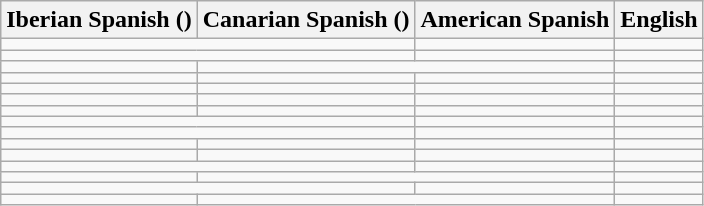<table class="wikitable sortable">
<tr>
<th>Iberian Spanish ()</th>
<th>Canarian Spanish ()</th>
<th>American Spanish</th>
<th>English</th>
</tr>
<tr>
<td colspan="2"></td>
<td></td>
<td></td>
</tr>
<tr>
<td colspan="2"></td>
<td></td>
<td></td>
</tr>
<tr>
<td></td>
<td colspan="2"></td>
<td></td>
</tr>
<tr>
<td></td>
<td></td>
<td></td>
<td></td>
</tr>
<tr>
<td></td>
<td></td>
<td></td>
<td></td>
</tr>
<tr>
<td></td>
<td></td>
<td></td>
<td></td>
</tr>
<tr>
<td></td>
<td></td>
<td></td>
<td></td>
</tr>
<tr>
<td colspan="2"></td>
<td></td>
<td></td>
</tr>
<tr>
<td colspan="2"></td>
<td></td>
<td></td>
</tr>
<tr>
<td></td>
<td></td>
<td></td>
<td></td>
</tr>
<tr>
<td></td>
<td></td>
<td></td>
<td></td>
</tr>
<tr>
<td colspan="2"></td>
<td></td>
<td></td>
</tr>
<tr>
<td></td>
<td colspan="2"></td>
<td></td>
</tr>
<tr>
<td colspan="2"></td>
<td></td>
<td></td>
</tr>
<tr>
<td></td>
<td colspan="2"></td>
<td></td>
</tr>
</table>
